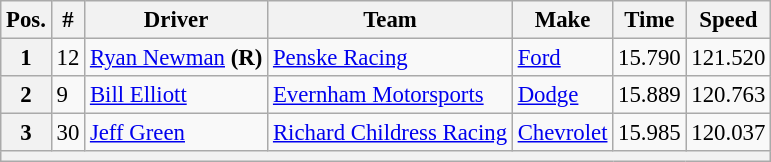<table class="wikitable" style="font-size:95%">
<tr>
<th>Pos.</th>
<th>#</th>
<th>Driver</th>
<th>Team</th>
<th>Make</th>
<th>Time</th>
<th>Speed</th>
</tr>
<tr>
<th>1</th>
<td>12</td>
<td><a href='#'>Ryan Newman</a> <strong>(R)</strong></td>
<td><a href='#'>Penske Racing</a></td>
<td><a href='#'>Ford</a></td>
<td>15.790</td>
<td>121.520</td>
</tr>
<tr>
<th>2</th>
<td>9</td>
<td><a href='#'>Bill Elliott</a></td>
<td><a href='#'>Evernham Motorsports</a></td>
<td><a href='#'>Dodge</a></td>
<td>15.889</td>
<td>120.763</td>
</tr>
<tr>
<th>3</th>
<td>30</td>
<td><a href='#'>Jeff Green</a></td>
<td><a href='#'>Richard Childress Racing</a></td>
<td><a href='#'>Chevrolet</a></td>
<td>15.985</td>
<td>120.037</td>
</tr>
<tr>
<th colspan="7"></th>
</tr>
</table>
